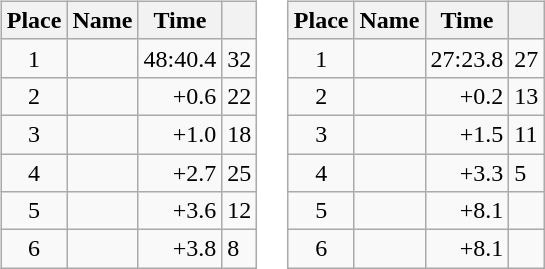<table border="0">
<tr>
<td valign="top"><br><table class="wikitable">
<tr>
<th>Place</th>
<th>Name</th>
<th>Time</th>
<th></th>
</tr>
<tr>
<td style="text-align:center;">1</td>
<td></td>
<td align="right">48:40.4</td>
<td>32</td>
</tr>
<tr>
<td style="text-align:center;">2</td>
<td></td>
<td align="right">+0.6</td>
<td>22</td>
</tr>
<tr>
<td style="text-align:center;">3</td>
<td></td>
<td align="right">+1.0</td>
<td>18</td>
</tr>
<tr>
<td style="text-align:center;">4</td>
<td></td>
<td align="right">+2.7</td>
<td>25</td>
</tr>
<tr>
<td style="text-align:center;">5</td>
<td></td>
<td align="right">+3.6</td>
<td>12</td>
</tr>
<tr>
<td style="text-align:center;">6</td>
<td></td>
<td align="right">+3.8</td>
<td>8</td>
</tr>
</table>
</td>
<td valign="top"><br><table class="wikitable">
<tr>
<th>Place</th>
<th>Name</th>
<th>Time</th>
<th></th>
</tr>
<tr>
<td style="text-align:center;">1</td>
<td></td>
<td align="right">27:23.8</td>
<td>27</td>
</tr>
<tr>
<td style="text-align:center;">2</td>
<td></td>
<td align="right">+0.2</td>
<td>13</td>
</tr>
<tr>
<td style="text-align:center;">3</td>
<td></td>
<td align="right">+1.5</td>
<td>11</td>
</tr>
<tr>
<td style="text-align:center;">4</td>
<td></td>
<td align="right">+3.3</td>
<td>5</td>
</tr>
<tr>
<td style="text-align:center;">5</td>
<td></td>
<td align="right">+8.1</td>
<td></td>
</tr>
<tr>
<td style="text-align:center;">6</td>
<td></td>
<td align="right">+8.1</td>
<td></td>
</tr>
</table>
</td>
</tr>
</table>
